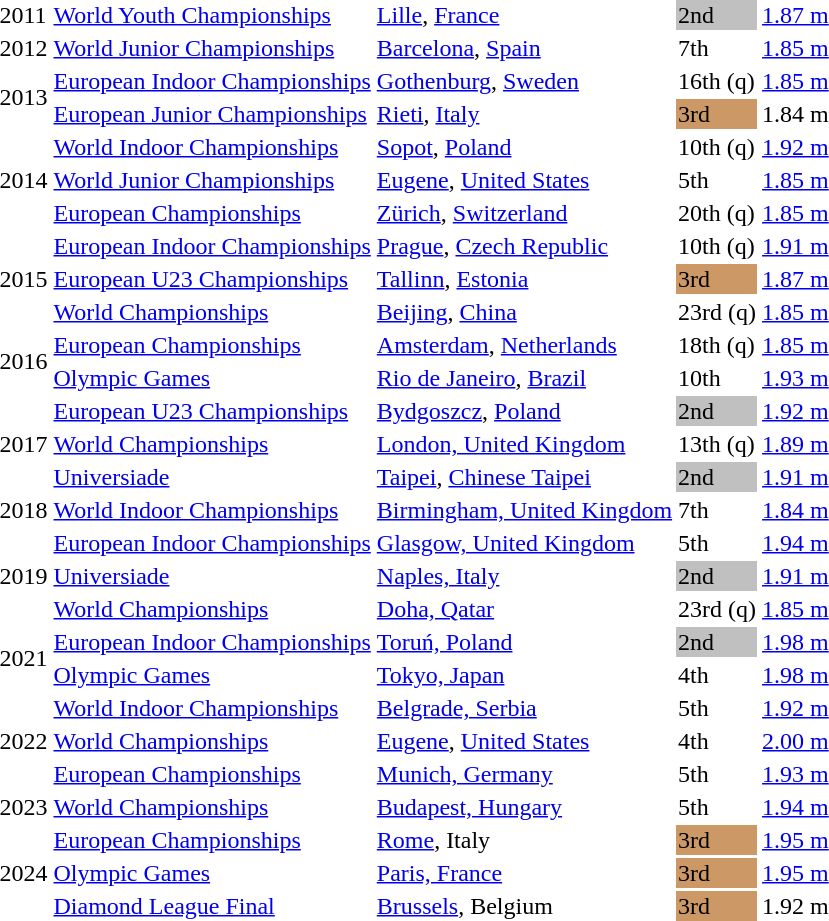<table>
<tr>
<td rowspan=1>2011</td>
<td><a href='#'>World Youth Championships</a></td>
<td><a href='#'>Lille</a>, <a href='#'>France</a></td>
<td bgcolor=silver>2nd</td>
<td><a href='#'>1.87 m</a></td>
</tr>
<tr>
<td rowspan=1>2012</td>
<td><a href='#'>World Junior Championships</a></td>
<td><a href='#'>Barcelona</a>, <a href='#'>Spain</a></td>
<td>7th</td>
<td><a href='#'>1.85 m</a></td>
</tr>
<tr>
<td rowspan=2>2013</td>
<td><a href='#'>European Indoor Championships</a></td>
<td><a href='#'>Gothenburg</a>, <a href='#'>Sweden</a></td>
<td>16th (q)</td>
<td><a href='#'>1.85 m</a></td>
</tr>
<tr>
<td><a href='#'>European Junior Championships</a></td>
<td><a href='#'>Rieti</a>, <a href='#'>Italy</a></td>
<td bgcolor=cc9966>3rd</td>
<td>1.84 m</td>
</tr>
<tr>
<td rowspan=3>2014</td>
<td><a href='#'>World Indoor Championships</a></td>
<td><a href='#'>Sopot</a>, <a href='#'>Poland</a></td>
<td>10th (q)</td>
<td><a href='#'>1.92 m</a></td>
</tr>
<tr>
<td><a href='#'>World Junior Championships</a></td>
<td><a href='#'>Eugene</a>, <a href='#'>United States</a></td>
<td>5th</td>
<td><a href='#'>1.85 m</a></td>
</tr>
<tr>
<td><a href='#'>European Championships</a></td>
<td><a href='#'>Zürich</a>, <a href='#'>Switzerland</a></td>
<td>20th (q)</td>
<td><a href='#'>1.85 m</a></td>
</tr>
<tr>
<td rowspan=3>2015</td>
<td><a href='#'>European Indoor Championships</a></td>
<td><a href='#'>Prague</a>, <a href='#'>Czech Republic</a></td>
<td>10th (q)</td>
<td><a href='#'>1.91 m</a></td>
</tr>
<tr>
<td><a href='#'>European U23 Championships</a></td>
<td><a href='#'>Tallinn</a>, <a href='#'>Estonia</a></td>
<td bgcolor=cc9966>3rd</td>
<td><a href='#'>1.87 m</a></td>
</tr>
<tr>
<td><a href='#'>World Championships</a></td>
<td><a href='#'>Beijing</a>, <a href='#'>China</a></td>
<td>23rd (q)</td>
<td><a href='#'>1.85 m</a></td>
</tr>
<tr>
<td rowspan=2>2016</td>
<td><a href='#'>European Championships</a></td>
<td><a href='#'>Amsterdam</a>, <a href='#'>Netherlands</a></td>
<td>18th (q)</td>
<td><a href='#'>1.85 m</a></td>
</tr>
<tr>
<td><a href='#'>Olympic Games</a></td>
<td><a href='#'>Rio de Janeiro</a>, <a href='#'>Brazil</a></td>
<td>10th</td>
<td><a href='#'>1.93 m</a></td>
</tr>
<tr>
<td rowspan=3>2017</td>
<td><a href='#'>European U23 Championships</a></td>
<td><a href='#'>Bydgoszcz</a>, <a href='#'>Poland</a></td>
<td bgcolor=silver>2nd</td>
<td><a href='#'>1.92 m</a></td>
</tr>
<tr>
<td><a href='#'>World Championships</a></td>
<td><a href='#'>London, United Kingdom</a></td>
<td>13th (q)</td>
<td><a href='#'>1.89 m</a></td>
</tr>
<tr>
<td><a href='#'>Universiade</a></td>
<td><a href='#'>Taipei</a>, <a href='#'>Chinese Taipei</a></td>
<td bgcolor="silver">2nd</td>
<td><a href='#'>1.91 m</a></td>
</tr>
<tr>
<td>2018</td>
<td><a href='#'>World Indoor Championships</a></td>
<td><a href='#'>Birmingham, United Kingdom</a></td>
<td>7th</td>
<td><a href='#'>1.84 m</a></td>
</tr>
<tr>
<td rowspan=3>2019</td>
<td><a href='#'>European Indoor Championships</a></td>
<td><a href='#'>Glasgow, United Kingdom</a></td>
<td>5th</td>
<td><a href='#'>1.94 m</a></td>
</tr>
<tr>
<td><a href='#'>Universiade</a></td>
<td><a href='#'>Naples, Italy</a></td>
<td bgcolor=silver>2nd</td>
<td><a href='#'>1.91 m</a></td>
</tr>
<tr>
<td><a href='#'>World Championships</a></td>
<td><a href='#'>Doha, Qatar</a></td>
<td>23rd (q)</td>
<td><a href='#'>1.85 m</a></td>
</tr>
<tr>
<td rowspan=2>2021</td>
<td><a href='#'>European Indoor Championships</a></td>
<td><a href='#'>Toruń, Poland</a></td>
<td bgcolor=silver>2nd</td>
<td><a href='#'>1.98 m</a></td>
</tr>
<tr>
<td><a href='#'>Olympic Games</a></td>
<td><a href='#'>Tokyo, Japan</a></td>
<td>4th</td>
<td><a href='#'>1.98 m</a></td>
</tr>
<tr>
<td rowspan=3>2022</td>
<td><a href='#'>World Indoor Championships</a></td>
<td><a href='#'>Belgrade, Serbia</a></td>
<td>5th</td>
<td><a href='#'>1.92 m</a></td>
</tr>
<tr>
<td><a href='#'>World Championships</a></td>
<td><a href='#'>Eugene</a>, <a href='#'>United States</a></td>
<td>4th</td>
<td><a href='#'>2.00 m</a></td>
</tr>
<tr>
<td><a href='#'>European Championships</a></td>
<td><a href='#'>Munich, Germany</a></td>
<td>5th</td>
<td><a href='#'>1.93 m</a></td>
</tr>
<tr>
<td>2023</td>
<td><a href='#'>World Championships</a></td>
<td><a href='#'>Budapest, Hungary</a></td>
<td>5th</td>
<td><a href='#'>1.94 m</a></td>
</tr>
<tr>
<td rowspan=3>2024</td>
<td><a href='#'>European Championships</a></td>
<td><a href='#'>Rome</a>, Italy</td>
<td bgcolor="cc9966">3rd</td>
<td><a href='#'>1.95 m</a></td>
</tr>
<tr>
<td><a href='#'>Olympic Games</a></td>
<td><a href='#'>Paris, France</a></td>
<td bgcolor="cc9966">3rd</td>
<td><a href='#'>1.95 m</a></td>
</tr>
<tr>
<td><a href='#'>Diamond League Final</a></td>
<td><a href='#'>Brussels</a>, Belgium</td>
<td bgcolor="cc9966">3rd</td>
<td>1.92 m</td>
</tr>
</table>
